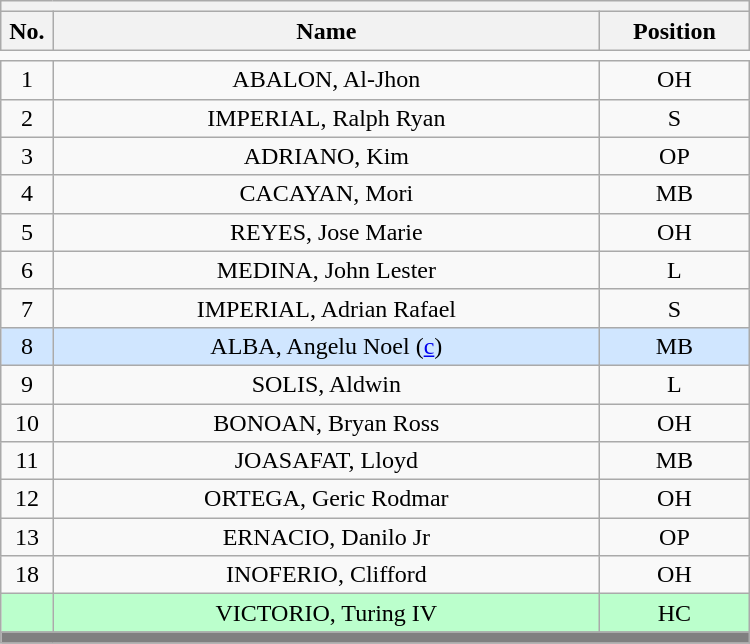<table class='wikitable mw-collapsible mw-collapsed' style="text-align: center; width: 500px; border: none">
<tr>
<th style='text-align: left;' colspan=3></th>
</tr>
<tr>
<th style='width: 7%;'>No.</th>
<th>Name</th>
<th style='width: 20%;'>Position</th>
</tr>
<tr>
<td style='border: none;'></td>
</tr>
<tr>
<td>1</td>
<td>ABALON, Al-Jhon</td>
<td>OH</td>
</tr>
<tr>
<td>2</td>
<td>IMPERIAL, Ralph Ryan</td>
<td>S</td>
</tr>
<tr>
<td>3</td>
<td>ADRIANO, Kim</td>
<td>OP</td>
</tr>
<tr>
<td>4</td>
<td>CACAYAN, Mori</td>
<td>MB</td>
</tr>
<tr>
<td>5</td>
<td>REYES, Jose Marie</td>
<td>OH</td>
</tr>
<tr>
<td>6</td>
<td>MEDINA, John Lester</td>
<td>L</td>
</tr>
<tr>
<td>7</td>
<td>IMPERIAL, Adrian Rafael</td>
<td>S</td>
</tr>
<tr style="background:#D0E6FF">
<td>8</td>
<td>ALBA, Angelu Noel (<a href='#'>c</a>)</td>
<td>MB</td>
</tr>
<tr>
<td>9</td>
<td>SOLIS, Aldwin</td>
<td>L</td>
</tr>
<tr>
<td>10</td>
<td>BONOAN, Bryan Ross</td>
<td>OH</td>
</tr>
<tr>
<td>11</td>
<td>JOASAFAT, Lloyd</td>
<td>MB</td>
</tr>
<tr>
<td>12</td>
<td>ORTEGA, Geric Rodmar</td>
<td>OH</td>
</tr>
<tr>
<td>13</td>
<td>ERNACIO, Danilo Jr</td>
<td>OP</td>
</tr>
<tr>
<td>18</td>
<td>INOFERIO, Clifford</td>
<td>OH</td>
</tr>
<tr style="background:#BBFFCC">
<td></td>
<td>VICTORIO, Turing IV</td>
<td>HC</td>
</tr>
<tr>
<th style='background: grey;' colspan=3></th>
</tr>
</table>
